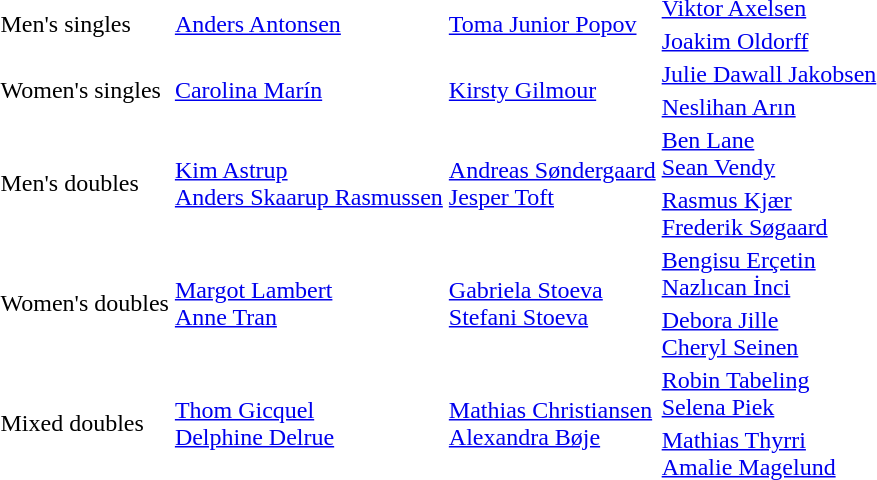<table>
<tr>
<td rowspan="2">Men's singles</td>
<td rowspan="2"> <a href='#'>Anders Antonsen</a></td>
<td rowspan="2"> <a href='#'>Toma Junior Popov</a></td>
<td> <a href='#'>Viktor Axelsen</a></td>
</tr>
<tr>
<td> <a href='#'>Joakim Oldorff</a></td>
</tr>
<tr>
<td rowspan="2">Women's singles</td>
<td rowspan="2"> <a href='#'>Carolina Marín</a></td>
<td rowspan="2"> <a href='#'>Kirsty Gilmour</a></td>
<td> <a href='#'>Julie Dawall Jakobsen</a></td>
</tr>
<tr>
<td> <a href='#'>Neslihan Arın</a></td>
</tr>
<tr>
<td rowspan="2">Men's doubles</td>
<td rowspan="2"> <a href='#'>Kim Astrup</a><br> <a href='#'>Anders Skaarup Rasmussen</a></td>
<td rowspan="2"> <a href='#'>Andreas Søndergaard</a><br> <a href='#'>Jesper Toft</a></td>
<td> <a href='#'>Ben Lane</a> <br> <a href='#'>Sean Vendy</a></td>
</tr>
<tr>
<td> <a href='#'>Rasmus Kjær</a><br> <a href='#'>Frederik Søgaard</a></td>
</tr>
<tr>
<td rowspan="2">Women's doubles</td>
<td rowspan="2"> <a href='#'>Margot Lambert</a><br> <a href='#'>Anne Tran</a></td>
<td rowspan="2"> <a href='#'>Gabriela Stoeva</a><br> <a href='#'>Stefani Stoeva</a></td>
<td> <a href='#'>Bengisu Erçetin</a><br> <a href='#'>Nazlıcan İnci</a></td>
</tr>
<tr>
<td> <a href='#'>Debora Jille</a><br> <a href='#'>Cheryl Seinen</a></td>
</tr>
<tr>
<td rowspan="2">Mixed doubles</td>
<td rowspan="2"> <a href='#'>Thom Gicquel</a><br> <a href='#'>Delphine Delrue</a></td>
<td rowspan="2"> <a href='#'>Mathias Christiansen</a><br> <a href='#'>Alexandra Bøje</a></td>
<td> <a href='#'>Robin Tabeling</a><br> <a href='#'>Selena Piek</a></td>
</tr>
<tr>
<td> <a href='#'>Mathias Thyrri</a><br> <a href='#'>Amalie Magelund</a></td>
</tr>
</table>
